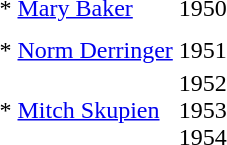<table>
<tr>
<td>* <a href='#'>Mary Baker</a></td>
<td>1950</td>
</tr>
<tr>
</tr>
<tr>
</tr>
<tr>
</tr>
<tr>
<td>* <a href='#'>Norm Derringer</a></td>
<td>1951</td>
</tr>
<tr>
<td>* <a href='#'>Mitch Skupien</a></td>
<td>1952<br>1953<br>1954</td>
</tr>
</table>
